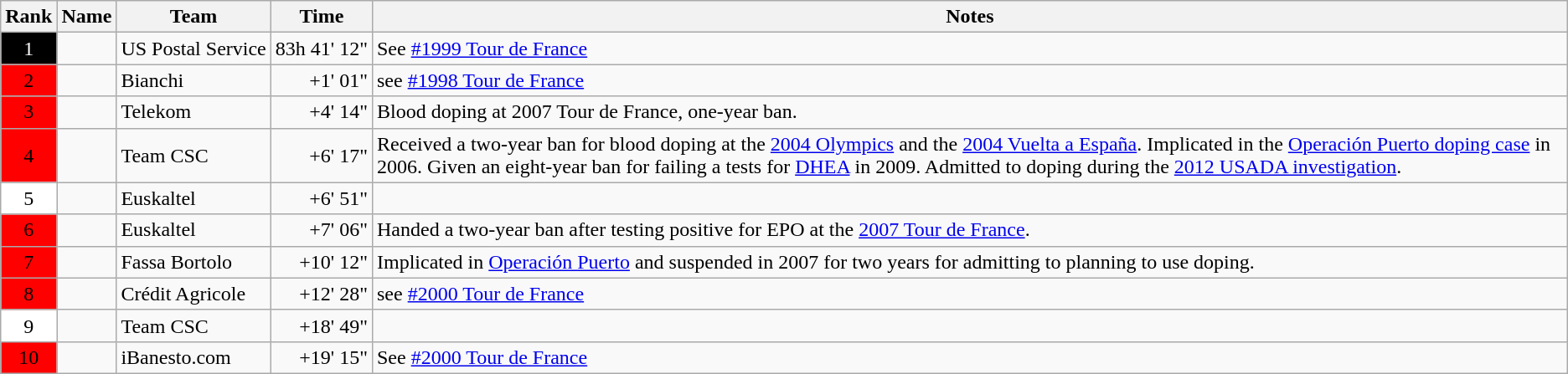<table class="wikitable" style="margin-bottom:0;">
<tr>
<th>Rank</th>
<th>Name</th>
<th>Team</th>
<th>Time</th>
<th>Notes</th>
</tr>
<tr>
<td style="text-align:center;background:black;color:white">1</td>
<td nowrap></td>
<td nowrap>US Postal Service</td>
<td align=right nowrap>83h 41' 12"</td>
<td>See <a href='#'>#1999 Tour de France</a></td>
</tr>
<tr>
<td style="text-align:center;background:red">2</td>
<td nowrap></td>
<td>Bianchi</td>
<td align=right>+1' 01"</td>
<td>see <a href='#'>#1998 Tour de France</a></td>
</tr>
<tr>
<td style="text-align:center;background:red">3</td>
<td nowrap></td>
<td>Telekom</td>
<td align=right>+4' 14"</td>
<td>Blood doping at 2007 Tour de France, one-year ban.</td>
</tr>
<tr>
<td style="text-align:center;background:red">4</td>
<td nowrap></td>
<td>Team CSC</td>
<td align=right>+6' 17"</td>
<td>Received a two-year ban for blood doping at the <a href='#'>2004 Olympics</a> and the <a href='#'>2004 Vuelta a España</a>. Implicated in the <a href='#'>Operación Puerto doping case</a> in 2006. Given an eight-year ban for failing a tests for <a href='#'>DHEA</a> in 2009. Admitted to doping during the <a href='#'>2012 USADA investigation</a>.</td>
</tr>
<tr>
<td style="text-align:center;background:white">5</td>
<td nowrap></td>
<td>Euskaltel</td>
<td align=right>+6' 51"</td>
<td></td>
</tr>
<tr>
<td style="text-align:center;background:red">6</td>
<td nowrap></td>
<td>Euskaltel</td>
<td align=right>+7' 06"</td>
<td>Handed a two-year ban after testing positive for EPO at the <a href='#'>2007 Tour de France</a>.</td>
</tr>
<tr>
<td style="text-align:center;background:red">7</td>
<td nowrap></td>
<td>Fassa Bortolo</td>
<td align=right>+10' 12"</td>
<td>Implicated in <a href='#'>Operación Puerto</a> and suspended in 2007 for two years for admitting to planning to use doping.</td>
</tr>
<tr>
<td style="text-align:center;background:red">8</td>
<td nowrap></td>
<td>Crédit Agricole</td>
<td align=right>+12' 28"</td>
<td>see <a href='#'>#2000 Tour de France</a></td>
</tr>
<tr>
<td style="text-align:center;background:white">9</td>
<td nowrap></td>
<td>Team CSC</td>
<td align=right>+18' 49"</td>
<td></td>
</tr>
<tr>
<td style="text-align:center;background:red">10</td>
<td nowrap></td>
<td>iBanesto.com</td>
<td align=right>+19' 15"</td>
<td>See <a href='#'>#2000 Tour de France</a></td>
</tr>
</table>
